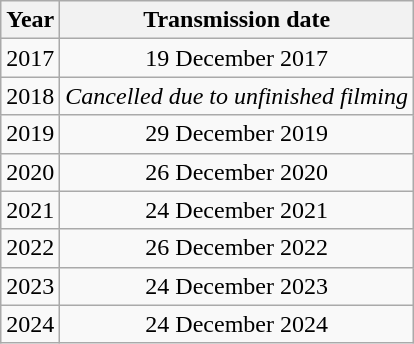<table class="wikitable" style="text-align:center;">
<tr>
<th>Year</th>
<th>Transmission date</th>
</tr>
<tr>
<td>2017</td>
<td>19 December 2017</td>
</tr>
<tr>
<td>2018</td>
<td><em>Cancelled due to unfinished filming</em></td>
</tr>
<tr>
<td>2019</td>
<td>29 December 2019</td>
</tr>
<tr>
<td>2020</td>
<td>26 December 2020</td>
</tr>
<tr>
<td>2021</td>
<td>24 December 2021</td>
</tr>
<tr>
<td>2022</td>
<td>26 December 2022</td>
</tr>
<tr>
<td>2023</td>
<td>24 December 2023</td>
</tr>
<tr>
<td>2024</td>
<td>24 December 2024<br></td>
</tr>
</table>
